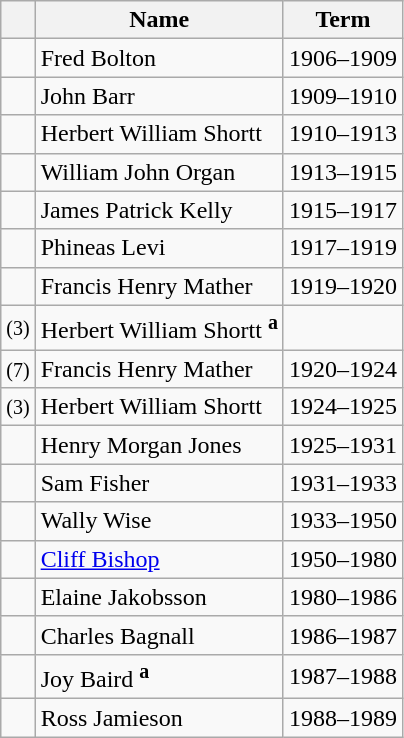<table class="wikitable">
<tr>
<th></th>
<th>Name</th>
<th>Term</th>
</tr>
<tr>
<td></td>
<td>Fred Bolton</td>
<td>1906–1909</td>
</tr>
<tr>
<td></td>
<td>John Barr</td>
<td>1909–1910</td>
</tr>
<tr>
<td></td>
<td>Herbert William Shortt</td>
<td>1910–1913</td>
</tr>
<tr>
<td></td>
<td>William John Organ</td>
<td>1913–1915</td>
</tr>
<tr>
<td></td>
<td>James Patrick Kelly</td>
<td>1915–1917</td>
</tr>
<tr>
<td></td>
<td>Phineas Levi</td>
<td>1917–1919</td>
</tr>
<tr>
<td></td>
<td>Francis Henry Mather</td>
<td>1919–1920</td>
</tr>
<tr>
<td><small>(3)</small></td>
<td>Herbert William Shortt <sup><strong>a</strong></sup></td>
<td></td>
</tr>
<tr>
<td><small>(7)</small></td>
<td>Francis Henry Mather</td>
<td>1920–1924</td>
</tr>
<tr>
<td><small>(3)</small></td>
<td>Herbert William Shortt</td>
<td>1924–1925</td>
</tr>
<tr>
<td></td>
<td>Henry Morgan Jones</td>
<td>1925–1931</td>
</tr>
<tr>
<td></td>
<td>Sam Fisher</td>
<td>1931–1933</td>
</tr>
<tr>
<td></td>
<td>Wally Wise</td>
<td>1933–1950</td>
</tr>
<tr>
<td></td>
<td><a href='#'>Cliff Bishop</a></td>
<td>1950–1980</td>
</tr>
<tr>
<td></td>
<td>Elaine Jakobsson</td>
<td>1980–1986</td>
</tr>
<tr>
<td></td>
<td>Charles Bagnall</td>
<td>1986–1987</td>
</tr>
<tr>
<td></td>
<td>Joy Baird <sup><strong>a</strong></sup></td>
<td>1987–1988</td>
</tr>
<tr>
<td></td>
<td>Ross Jamieson</td>
<td>1988–1989</td>
</tr>
</table>
